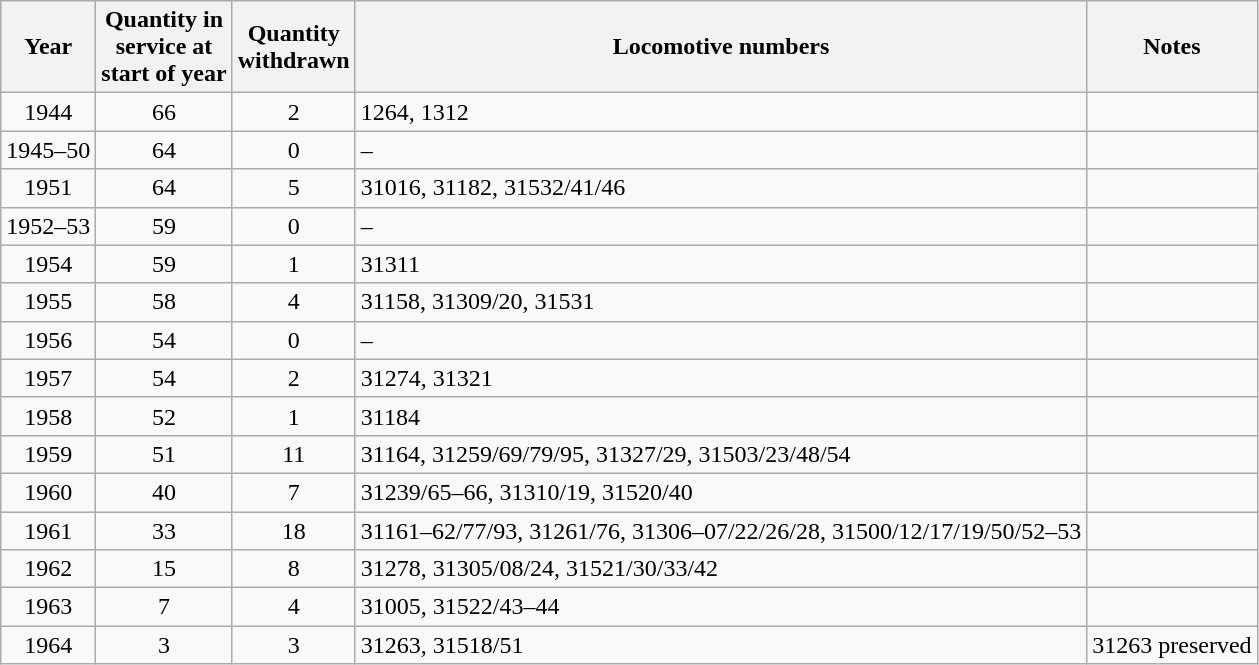<table class=wikitable style=text-align:center>
<tr>
<th>Year</th>
<th>Quantity in<br>service at<br>start of year</th>
<th>Quantity<br>withdrawn</th>
<th>Locomotive numbers</th>
<th>Notes</th>
</tr>
<tr>
<td>1944</td>
<td>66</td>
<td>2</td>
<td align=left>1264, 1312</td>
<td align=left></td>
</tr>
<tr>
<td>1945–50</td>
<td>64</td>
<td>0</td>
<td align=left>–</td>
<td align=left></td>
</tr>
<tr>
<td>1951</td>
<td>64</td>
<td>5</td>
<td align=left>31016, 31182, 31532/41/46</td>
<td align=left></td>
</tr>
<tr>
<td>1952–53</td>
<td>59</td>
<td>0</td>
<td align=left>–</td>
<td align=left></td>
</tr>
<tr>
<td>1954</td>
<td>59</td>
<td>1</td>
<td align=left>31311</td>
<td align=left></td>
</tr>
<tr>
<td>1955</td>
<td>58</td>
<td>4</td>
<td align=left>31158, 31309/20, 31531</td>
<td align=left></td>
</tr>
<tr>
<td>1956</td>
<td>54</td>
<td>0</td>
<td align=left>–</td>
<td align=left></td>
</tr>
<tr>
<td>1957</td>
<td>54</td>
<td>2</td>
<td align=left>31274, 31321</td>
<td align=left></td>
</tr>
<tr>
<td>1958</td>
<td>52</td>
<td>1</td>
<td align=left>31184</td>
<td align=left></td>
</tr>
<tr>
<td>1959</td>
<td>51</td>
<td>11</td>
<td align=left>31164, 31259/69/79/95, 31327/29, 31503/23/48/54</td>
<td align=left></td>
</tr>
<tr>
<td>1960</td>
<td>40</td>
<td>7</td>
<td align=left>31239/65–66, 31310/19, 31520/40</td>
<td align=left></td>
</tr>
<tr>
<td>1961</td>
<td>33</td>
<td>18</td>
<td align=left>31161–62/77/93, 31261/76, 31306–07/22/26/28, 31500/12/17/19/50/52–53</td>
<td align=left></td>
</tr>
<tr>
<td>1962</td>
<td>15</td>
<td>8</td>
<td align=left>31278, 31305/08/24, 31521/30/33/42</td>
<td align=left></td>
</tr>
<tr>
<td>1963</td>
<td>7</td>
<td>4</td>
<td align=left>31005, 31522/43–44</td>
<td align=left></td>
</tr>
<tr>
<td>1964</td>
<td>3</td>
<td>3</td>
<td align=left>31263, 31518/51</td>
<td align=left>31263 preserved</td>
</tr>
</table>
